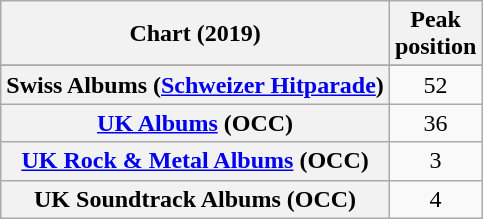<table class="wikitable sortable plainrowheaders" style="text-align:center">
<tr>
<th scope="col">Chart (2019)</th>
<th scope="col">Peak<br>position</th>
</tr>
<tr>
</tr>
<tr>
</tr>
<tr>
</tr>
<tr>
<th scope="row">Swiss Albums (<a href='#'>Schweizer Hitparade</a>)</th>
<td>52</td>
</tr>
<tr>
<th scope="row"><a href='#'>UK Albums</a> (OCC)</th>
<td>36</td>
</tr>
<tr>
<th scope="row"><a href='#'>UK Rock & Metal Albums</a> (OCC)</th>
<td>3</td>
</tr>
<tr>
<th scope="row">UK Soundtrack Albums (OCC)</th>
<td>4</td>
</tr>
</table>
